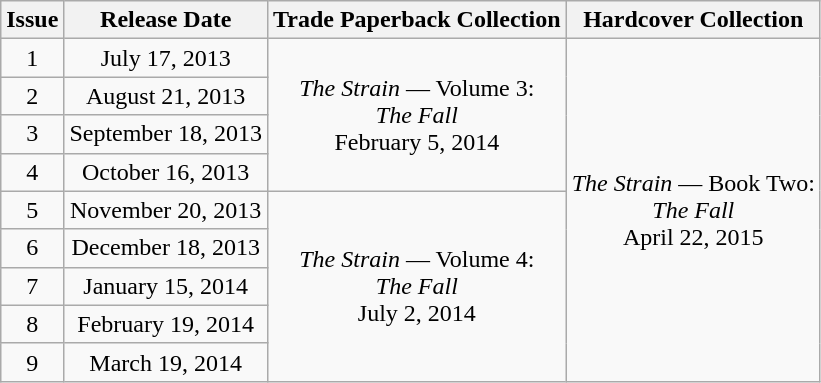<table class="wikitable" style="text-align: center">
<tr>
<th>Issue</th>
<th>Release Date</th>
<th>Trade Paperback Collection</th>
<th>Hardcover Collection</th>
</tr>
<tr>
<td>1</td>
<td>July 17, 2013</td>
<td rowspan=4><em>The Strain</em> — Volume 3:<br><em>The Fall</em><br>February 5, 2014<br></td>
<td rowspan=9><em>The Strain</em> — Book Two:<br><em>The Fall</em><br>April 22, 2015<br></td>
</tr>
<tr>
<td>2</td>
<td>August 21, 2013</td>
</tr>
<tr>
<td>3</td>
<td>September 18, 2013</td>
</tr>
<tr>
<td>4</td>
<td>October 16, 2013</td>
</tr>
<tr>
<td>5</td>
<td>November 20, 2013</td>
<td rowspan=5><em>The Strain</em> — Volume 4:<br><em>The Fall</em><br>July 2, 2014<br></td>
</tr>
<tr>
<td>6</td>
<td>December 18, 2013</td>
</tr>
<tr>
<td>7</td>
<td>January 15, 2014</td>
</tr>
<tr>
<td>8</td>
<td>February 19, 2014</td>
</tr>
<tr>
<td>9</td>
<td>March 19, 2014</td>
</tr>
</table>
